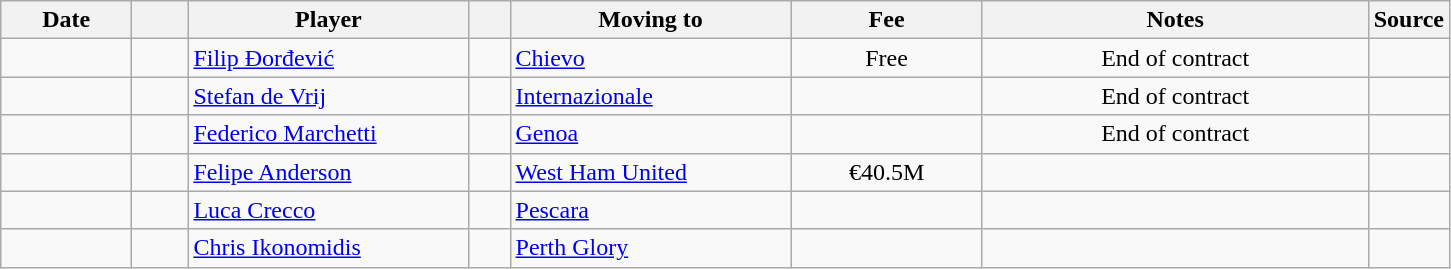<table class="wikitable sortable">
<tr>
<th style="width:80px;">Date</th>
<th style="width:30px;"></th>
<th style="width:180px;">Player</th>
<th style="width:20px;"></th>
<th style="width:180px;">Moving to</th>
<th style="width:120px;" class="unsortable">Fee</th>
<th style="width:250px;" class="unsortable">Notes</th>
<th style="width:20px;">Source</th>
</tr>
<tr>
<td></td>
<td align=center></td>
<td> <a href='#'>Filip Đorđević</a></td>
<td align=center></td>
<td> <a href='#'>Chievo</a></td>
<td align=center>Free</td>
<td align=center>End of contract</td>
<td></td>
</tr>
<tr>
<td></td>
<td align=center></td>
<td> <a href='#'>Stefan de Vrij</a></td>
<td align=center></td>
<td> <a href='#'>Internazionale</a></td>
<td align=center></td>
<td align=center>End of contract</td>
<td></td>
</tr>
<tr>
<td></td>
<td align=center></td>
<td> <a href='#'>Federico Marchetti</a></td>
<td align=center></td>
<td> <a href='#'>Genoa</a></td>
<td align=center></td>
<td align=center>End of contract</td>
<td></td>
</tr>
<tr>
<td></td>
<td align=center></td>
<td> <a href='#'>Felipe Anderson</a></td>
<td align=center></td>
<td> <a href='#'>West Ham United</a></td>
<td align=center>€40.5M</td>
<td align=center></td>
<td></td>
</tr>
<tr>
<td></td>
<td align=center></td>
<td> <a href='#'>Luca Crecco</a></td>
<td align=center></td>
<td> <a href='#'>Pescara</a></td>
<td align=center></td>
<td align=center></td>
<td></td>
</tr>
<tr>
<td></td>
<td align=center></td>
<td> <a href='#'>Chris Ikonomidis</a></td>
<td align=center></td>
<td> <a href='#'>Perth Glory</a></td>
<td align=center></td>
<td align=center></td>
<td></td>
</tr>
</table>
